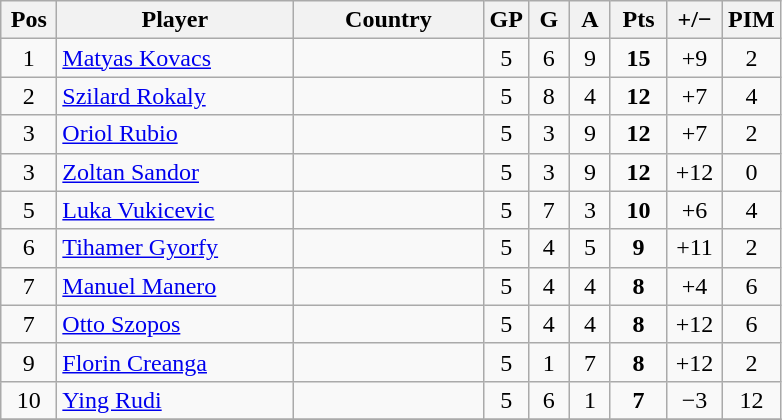<table class="wikitable sortable" style="text-align: center;">
<tr>
<th width=30>Pos</th>
<th width=150>Player</th>
<th width=120>Country</th>
<th width=20>GP</th>
<th width=20>G</th>
<th width=20>A</th>
<th width=30>Pts</th>
<th width=30>+/−</th>
<th width=30>PIM</th>
</tr>
<tr>
<td>1</td>
<td align=left><a href='#'>Matyas Kovacs</a></td>
<td align=left></td>
<td>5</td>
<td>6</td>
<td>9</td>
<td><strong>15</strong></td>
<td>+9</td>
<td>2</td>
</tr>
<tr>
<td>2</td>
<td align=left><a href='#'>Szilard Rokaly</a></td>
<td align=left></td>
<td>5</td>
<td>8</td>
<td>4</td>
<td><strong>12</strong></td>
<td>+7</td>
<td>4</td>
</tr>
<tr>
<td>3</td>
<td align=left><a href='#'>Oriol Rubio</a></td>
<td align=left></td>
<td>5</td>
<td>3</td>
<td>9</td>
<td><strong>12</strong></td>
<td>+7</td>
<td>2</td>
</tr>
<tr>
<td>3</td>
<td align=left><a href='#'>Zoltan Sandor</a></td>
<td align=left></td>
<td>5</td>
<td>3</td>
<td>9</td>
<td><strong>12</strong></td>
<td>+12</td>
<td>0</td>
</tr>
<tr>
<td>5</td>
<td align=left><a href='#'>Luka Vukicevic</a></td>
<td align=left></td>
<td>5</td>
<td>7</td>
<td>3</td>
<td><strong>10</strong></td>
<td>+6</td>
<td>4</td>
</tr>
<tr>
<td>6</td>
<td align=left><a href='#'>Tihamer Gyorfy</a></td>
<td align=left></td>
<td>5</td>
<td>4</td>
<td>5</td>
<td><strong>9</strong></td>
<td>+11</td>
<td>2</td>
</tr>
<tr>
<td>7</td>
<td align=left><a href='#'>Manuel Manero</a></td>
<td align=left></td>
<td>5</td>
<td>4</td>
<td>4</td>
<td><strong>8</strong></td>
<td>+4</td>
<td>6</td>
</tr>
<tr>
<td>7</td>
<td align=left><a href='#'>Otto Szopos</a></td>
<td align=left></td>
<td>5</td>
<td>4</td>
<td>4</td>
<td><strong>8</strong></td>
<td>+12</td>
<td>6</td>
</tr>
<tr>
<td>9</td>
<td align=left><a href='#'>Florin Creanga</a></td>
<td align=left></td>
<td>5</td>
<td>1</td>
<td>7</td>
<td><strong>8</strong></td>
<td>+12</td>
<td>2</td>
</tr>
<tr>
<td>10</td>
<td align=left><a href='#'>Ying Rudi</a></td>
<td align=left></td>
<td>5</td>
<td>6</td>
<td>1</td>
<td><strong>7</strong></td>
<td>−3</td>
<td>12</td>
</tr>
<tr>
</tr>
</table>
